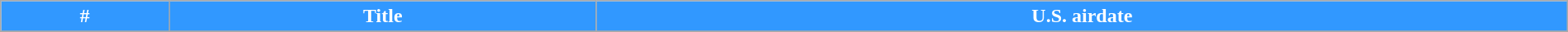<table class="wikitable plainrowheaders" style="width: 100%;">
<tr>
<th style="background:#3198FF; color:#FFFFFF;">#</th>
<th style="background:#3198FF; color:#FFFFFF;">Title</th>
<th style="background:#3198FF; color:#FFFFFF;">U.S. airdate</th>
</tr>
<tr>
</tr>
</table>
